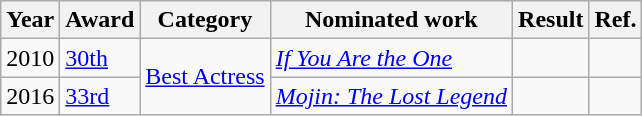<table class="wikitable">
<tr>
<th>Year</th>
<th>Award</th>
<th>Category</th>
<th>Nominated work</th>
<th>Result</th>
<th>Ref.</th>
</tr>
<tr>
<td>2010</td>
<td><a href='#'>30th</a></td>
<td rowspan=2><a href='#'>Best Actress</a></td>
<td><em><a href='#'>If You Are the One</a></em></td>
<td></td>
<td></td>
</tr>
<tr>
<td>2016</td>
<td><a href='#'>33rd</a></td>
<td><em><a href='#'>Mojin: The Lost Legend</a></em></td>
<td></td>
<td></td>
</tr>
</table>
